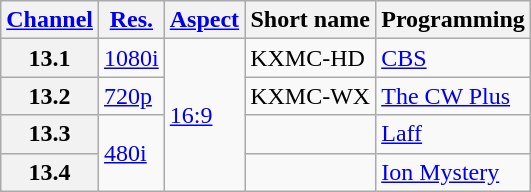<table class="wikitable">
<tr>
<th scope = "col"><a href='#'>Channel</a></th>
<th scope = "col"><a href='#'>Res.</a></th>
<th scope = "col"><a href='#'>Aspect</a></th>
<th scope = "col">Short name</th>
<th scope = "col">Programming</th>
</tr>
<tr>
<th scope = "row">13.1</th>
<td><a href='#'>1080i</a></td>
<td rowspan=4><a href='#'>16:9</a></td>
<td>KXMC-HD</td>
<td><a href='#'>CBS</a></td>
</tr>
<tr>
<th scope = "row">13.2</th>
<td><a href='#'>720p</a></td>
<td>KXMC-WX</td>
<td><a href='#'>The CW Plus</a></td>
</tr>
<tr>
<th scope = "row">13.3</th>
<td rowspan=2><a href='#'>480i</a></td>
<td></td>
<td><a href='#'>Laff</a></td>
</tr>
<tr>
<th scope = "row">13.4</th>
<td></td>
<td><a href='#'>Ion Mystery</a></td>
</tr>
</table>
